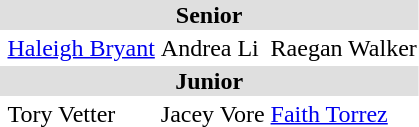<table>
<tr bgcolor="DFDFDF">
<td colspan="4" align="center"><strong>Senior</strong></td>
</tr>
<tr>
<th scope=row style="text-align:left"></th>
<td><a href='#'>Haleigh Bryant</a></td>
<td>Andrea Li</td>
<td>Raegan Walker</td>
</tr>
<tr bgcolor="DFDFDF">
<td colspan="4" align="center"><strong>Junior</strong></td>
</tr>
<tr>
<th scope=row style="text-align:left"></th>
<td>Tory Vetter</td>
<td>Jacey Vore</td>
<td><a href='#'>Faith Torrez</a></td>
</tr>
</table>
